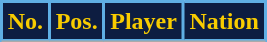<table class="wikitable sortable">
<tr>
<th style="background:#0D1D41; color:#F8CC00; border:2px solid #5FAFE4;" scope="col">No.</th>
<th style="background:#0D1D41; color:#F8CC00; border:2px solid #5FAFE4;" scope="col">Pos.</th>
<th style="background:#0D1D41; color:#F8CC00; border:2px solid #5FAFE4;" scope="col">Player</th>
<th style="background:#0D1D41; color:#F8CC00; border:2px solid #5FAFE4;" scope="col">Nation</th>
</tr>
<tr>
</tr>
</table>
